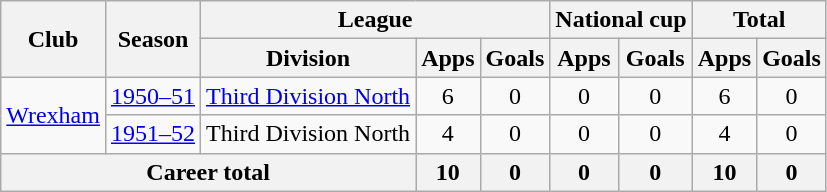<table class="wikitable" style="text-align:center">
<tr>
<th rowspan="2">Club</th>
<th rowspan="2">Season</th>
<th colspan="3">League</th>
<th colspan="2">National cup</th>
<th colspan="2">Total</th>
</tr>
<tr>
<th>Division</th>
<th>Apps</th>
<th>Goals</th>
<th>Apps</th>
<th>Goals</th>
<th>Apps</th>
<th>Goals</th>
</tr>
<tr>
<td rowspan="2"><a href='#'>Wrexham</a></td>
<td><a href='#'>1950–51</a></td>
<td><a href='#'>Third Division North</a></td>
<td>6</td>
<td>0</td>
<td>0</td>
<td>0</td>
<td>6</td>
<td>0</td>
</tr>
<tr>
<td><a href='#'>1951–52</a></td>
<td>Third Division North</td>
<td>4</td>
<td>0</td>
<td>0</td>
<td>0</td>
<td>4</td>
<td>0</td>
</tr>
<tr>
<th colspan="3">Career total</th>
<th>10</th>
<th>0</th>
<th>0</th>
<th>0</th>
<th>10</th>
<th>0</th>
</tr>
</table>
